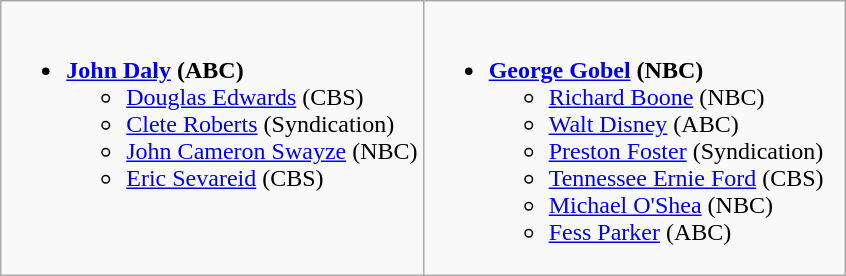<table class="wikitable">
<tr>
<td style="vertical-align:top;" width="50%"><br><ul><li><strong><a href='#'>John Daly</a> (ABC)</strong><ul><li><a href='#'>Douglas Edwards</a> (CBS)</li><li><a href='#'>Clete Roberts</a> (Syndication)</li><li><a href='#'>John Cameron Swayze</a> (NBC)</li><li><a href='#'>Eric Sevareid</a> (CBS)</li></ul></li></ul></td>
<td style="vertical-align:top;" width="50%"><br><ul><li><strong><a href='#'>George Gobel</a> (NBC)</strong><ul><li><a href='#'>Richard Boone</a> (NBC)</li><li><a href='#'>Walt Disney</a> (ABC)</li><li><a href='#'>Preston Foster</a> (Syndication)</li><li><a href='#'>Tennessee Ernie Ford</a> (CBS)</li><li><a href='#'>Michael O'Shea</a> (NBC)</li><li><a href='#'>Fess Parker</a> (ABC)</li></ul></li></ul></td>
</tr>
</table>
